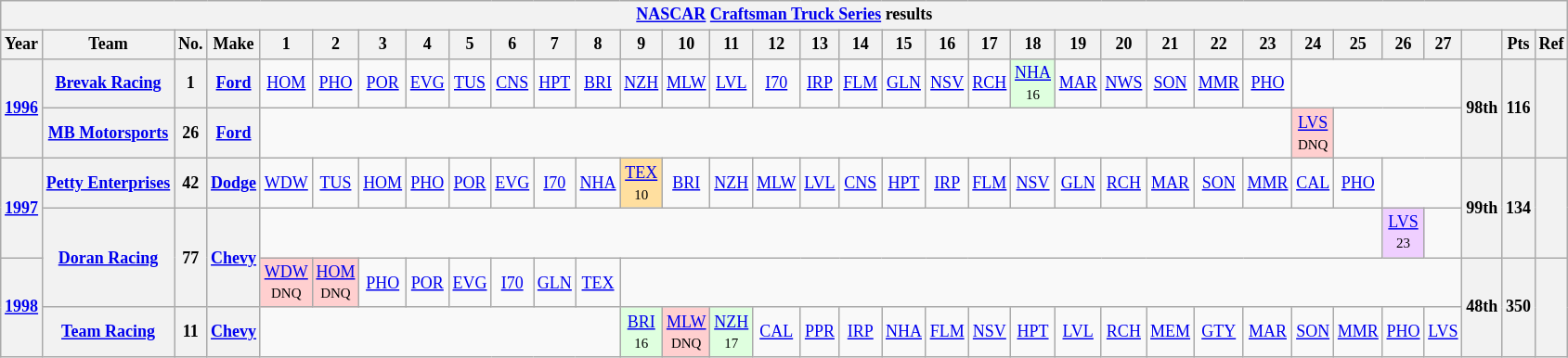<table class="wikitable" style="text-align:center; font-size:75%">
<tr>
<th colspan=45><a href='#'>NASCAR</a> <a href='#'>Craftsman Truck Series</a> results</th>
</tr>
<tr>
<th>Year</th>
<th>Team</th>
<th>No.</th>
<th>Make</th>
<th>1</th>
<th>2</th>
<th>3</th>
<th>4</th>
<th>5</th>
<th>6</th>
<th>7</th>
<th>8</th>
<th>9</th>
<th>10</th>
<th>11</th>
<th>12</th>
<th>13</th>
<th>14</th>
<th>15</th>
<th>16</th>
<th>17</th>
<th>18</th>
<th>19</th>
<th>20</th>
<th>21</th>
<th>22</th>
<th>23</th>
<th>24</th>
<th>25</th>
<th>26</th>
<th>27</th>
<th></th>
<th>Pts</th>
<th>Ref</th>
</tr>
<tr>
<th rowspan=2><a href='#'>1996</a></th>
<th><a href='#'>Brevak Racing</a></th>
<th>1</th>
<th><a href='#'>Ford</a></th>
<td><a href='#'>HOM</a></td>
<td><a href='#'>PHO</a></td>
<td><a href='#'>POR</a></td>
<td><a href='#'>EVG</a></td>
<td><a href='#'>TUS</a></td>
<td><a href='#'>CNS</a></td>
<td><a href='#'>HPT</a></td>
<td><a href='#'>BRI</a></td>
<td><a href='#'>NZH</a></td>
<td><a href='#'>MLW</a></td>
<td><a href='#'>LVL</a></td>
<td><a href='#'>I70</a></td>
<td><a href='#'>IRP</a></td>
<td><a href='#'>FLM</a></td>
<td><a href='#'>GLN</a></td>
<td><a href='#'>NSV</a></td>
<td><a href='#'>RCH</a></td>
<td style="background:#DFFFDF;"><a href='#'>NHA</a><br><small>16</small></td>
<td><a href='#'>MAR</a></td>
<td><a href='#'>NWS</a></td>
<td><a href='#'>SON</a></td>
<td><a href='#'>MMR</a></td>
<td><a href='#'>PHO</a></td>
<td colspan=4></td>
<th rowspan=2>98th</th>
<th rowspan=2>116</th>
<th rowspan=2></th>
</tr>
<tr>
<th><a href='#'>MB Motorsports</a></th>
<th>26</th>
<th><a href='#'>Ford</a></th>
<td colspan=23></td>
<td style="background:#FFCFCF;"><a href='#'>LVS</a><br><small>DNQ</small></td>
<td colspan=3></td>
</tr>
<tr>
<th rowspan=2><a href='#'>1997</a></th>
<th><a href='#'>Petty Enterprises</a></th>
<th>42</th>
<th><a href='#'>Dodge</a></th>
<td><a href='#'>WDW</a></td>
<td><a href='#'>TUS</a></td>
<td><a href='#'>HOM</a></td>
<td><a href='#'>PHO</a></td>
<td><a href='#'>POR</a></td>
<td><a href='#'>EVG</a></td>
<td><a href='#'>I70</a></td>
<td><a href='#'>NHA</a></td>
<td style="background:#FFDF9F;"><a href='#'>TEX</a><br><small>10</small></td>
<td><a href='#'>BRI</a></td>
<td><a href='#'>NZH</a></td>
<td><a href='#'>MLW</a></td>
<td><a href='#'>LVL</a></td>
<td><a href='#'>CNS</a></td>
<td><a href='#'>HPT</a></td>
<td><a href='#'>IRP</a></td>
<td><a href='#'>FLM</a></td>
<td><a href='#'>NSV</a></td>
<td><a href='#'>GLN</a></td>
<td><a href='#'>RCH</a></td>
<td><a href='#'>MAR</a></td>
<td><a href='#'>SON</a></td>
<td><a href='#'>MMR</a></td>
<td><a href='#'>CAL</a></td>
<td><a href='#'>PHO</a></td>
<td colspan=2></td>
<th rowspan=2>99th</th>
<th rowspan=2>134</th>
<th rowspan=2></th>
</tr>
<tr>
<th rowspan=2><a href='#'>Doran Racing</a></th>
<th rowspan=2>77</th>
<th rowspan=2><a href='#'>Chevy</a></th>
<td colspan=25></td>
<td style="background:#EFCFFF;"><a href='#'>LVS</a><br><small>23</small></td>
<td></td>
</tr>
<tr>
<th rowspan=2><a href='#'>1998</a></th>
<td style="background:#FFCFCF;"><a href='#'>WDW</a><br><small>DNQ</small></td>
<td style="background:#FFCFCF;"><a href='#'>HOM</a><br><small>DNQ</small></td>
<td><a href='#'>PHO</a></td>
<td><a href='#'>POR</a></td>
<td><a href='#'>EVG</a></td>
<td><a href='#'>I70</a></td>
<td><a href='#'>GLN</a></td>
<td><a href='#'>TEX</a></td>
<td colspan=19></td>
<th rowspan=2>48th</th>
<th rowspan=2>350</th>
<th rowspan=2></th>
</tr>
<tr>
<th><a href='#'>Team Racing</a></th>
<th>11</th>
<th><a href='#'>Chevy</a></th>
<td colspan=8></td>
<td style="background:#DFFFDF;"><a href='#'>BRI</a><br><small>16</small></td>
<td style="background:#FFCFCF;"><a href='#'>MLW</a><br><small>DNQ</small></td>
<td style="background:#DFFFDF;"><a href='#'>NZH</a><br><small>17</small></td>
<td><a href='#'>CAL</a></td>
<td><a href='#'>PPR</a></td>
<td><a href='#'>IRP</a></td>
<td><a href='#'>NHA</a></td>
<td><a href='#'>FLM</a></td>
<td><a href='#'>NSV</a></td>
<td><a href='#'>HPT</a></td>
<td><a href='#'>LVL</a></td>
<td><a href='#'>RCH</a></td>
<td><a href='#'>MEM</a></td>
<td><a href='#'>GTY</a></td>
<td><a href='#'>MAR</a></td>
<td><a href='#'>SON</a></td>
<td><a href='#'>MMR</a></td>
<td><a href='#'>PHO</a></td>
<td><a href='#'>LVS</a></td>
</tr>
</table>
